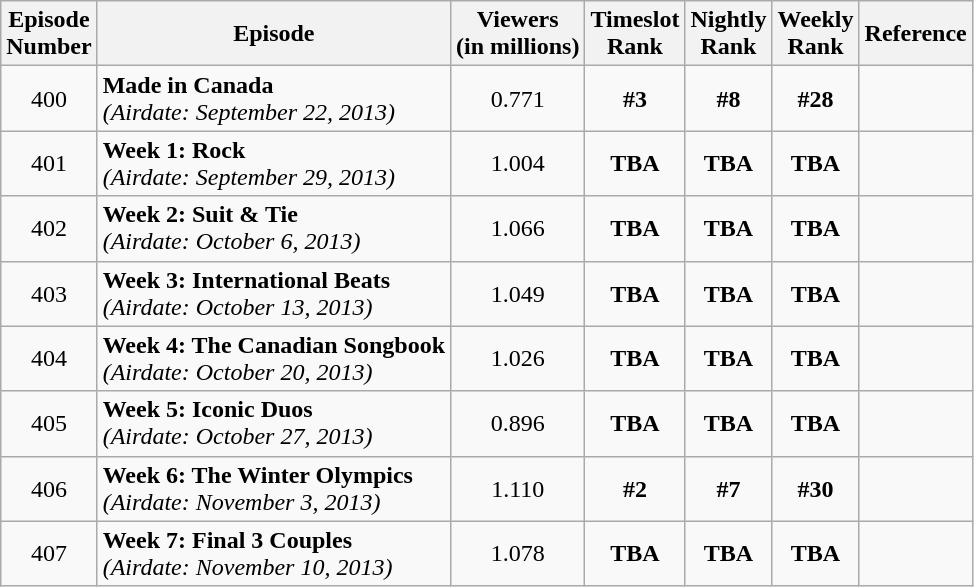<table class="wikitable sortable">
<tr>
<th>Episode<br>Number</th>
<th>Episode</th>
<th>Viewers<br>(in millions)</th>
<th>Timeslot<br>Rank</th>
<th>Nightly<br>Rank</th>
<th>Weekly<br>Rank</th>
<th>Reference</th>
</tr>
<tr>
<td style="text-align:center">400</td>
<td><strong>Made in Canada</strong> <br> <em>(Airdate: September 22, 2013)</em></td>
<td style="text-align:center">0.771</td>
<td style="text-align:center"><strong>#3</strong></td>
<td style="text-align:center"><strong>#8</strong></td>
<td style="text-align:center"><strong>#28</strong></td>
<td></td>
</tr>
<tr>
<td style="text-align:center">401</td>
<td><strong>Week 1: Rock</strong> <br> <em>(Airdate: September 29, 2013)</em></td>
<td style="text-align:center">1.004</td>
<td style="text-align:center"><strong>TBA</strong></td>
<td style="text-align:center"><strong>TBA</strong></td>
<td style="text-align:center"><strong>TBA</strong></td>
<td></td>
</tr>
<tr>
<td style="text-align:center">402</td>
<td><strong>Week 2: Suit & Tie</strong> <br> <em>(Airdate: October 6, 2013)</em></td>
<td style="text-align:center">1.066</td>
<td style="text-align:center"><strong>TBA</strong></td>
<td style="text-align:center"><strong>TBA</strong></td>
<td style="text-align:center"><strong>TBA</strong></td>
<td></td>
</tr>
<tr>
<td style="text-align:center">403</td>
<td><strong>Week 3: International Beats</strong> <br> <em>(Airdate: October 13, 2013)</em></td>
<td style="text-align:center">1.049</td>
<td style="text-align:center"><strong>TBA</strong></td>
<td style="text-align:center"><strong>TBA</strong></td>
<td style="text-align:center"><strong>TBA</strong></td>
<td></td>
</tr>
<tr>
<td style="text-align:center">404</td>
<td><strong>Week 4: The Canadian Songbook</strong> <br> <em>(Airdate: October 20, 2013)</em></td>
<td style="text-align:center">1.026</td>
<td style="text-align:center"><strong>TBA</strong></td>
<td style="text-align:center"><strong>TBA</strong></td>
<td style="text-align:center"><strong>TBA</strong></td>
<td></td>
</tr>
<tr>
<td style="text-align:center">405</td>
<td><strong>Week 5: Iconic Duos</strong> <br> <em>(Airdate: October 27, 2013)</em></td>
<td style="text-align:center">0.896</td>
<td style="text-align:center"><strong>TBA</strong></td>
<td style="text-align:center"><strong>TBA</strong></td>
<td style="text-align:center"><strong>TBA</strong></td>
<td></td>
</tr>
<tr>
<td style="text-align:center">406</td>
<td><strong>Week 6: The Winter Olympics</strong> <br> <em>(Airdate: November 3, 2013)</em></td>
<td style="text-align:center">1.110</td>
<td style="text-align:center"><strong>#2</strong></td>
<td style="text-align:center"><strong>#7</strong></td>
<td style="text-align:center"><strong>#30</strong></td>
<td></td>
</tr>
<tr>
<td style="text-align:center">407</td>
<td><strong>Week 7: Final 3 Couples</strong> <br> <em>(Airdate: November 10, 2013)</em></td>
<td style="text-align:center">1.078</td>
<td style="text-align:center"><strong>TBA</strong></td>
<td style="text-align:center"><strong>TBA</strong></td>
<td style="text-align:center"><strong>TBA</strong></td>
<td></td>
</tr>
</table>
